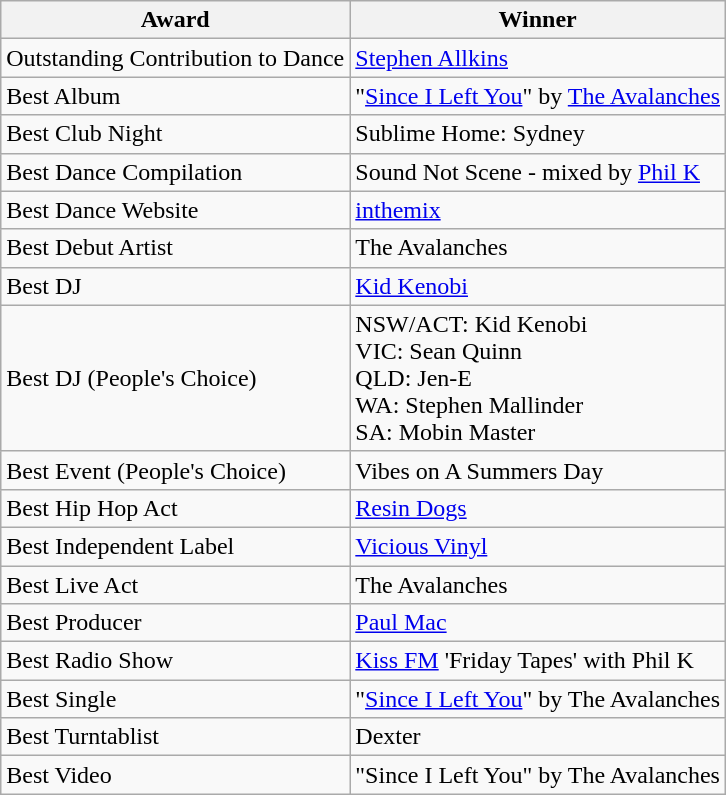<table class="wikitable">
<tr>
<th>Award</th>
<th>Winner</th>
</tr>
<tr>
<td>Outstanding Contribution to Dance</td>
<td><a href='#'>Stephen Allkins</a></td>
</tr>
<tr>
<td>Best Album</td>
<td>"<a href='#'>Since I Left You</a>" by <a href='#'>The Avalanches</a></td>
</tr>
<tr>
<td>Best Club Night</td>
<td>Sublime Home: Sydney</td>
</tr>
<tr>
<td>Best Dance Compilation</td>
<td>Sound Not Scene - mixed by <a href='#'>Phil K</a></td>
</tr>
<tr>
<td>Best Dance Website</td>
<td><a href='#'>inthemix</a></td>
</tr>
<tr>
<td>Best Debut Artist</td>
<td>The Avalanches</td>
</tr>
<tr>
<td>Best DJ</td>
<td><a href='#'>Kid Kenobi</a></td>
</tr>
<tr>
<td>Best DJ (People's Choice)</td>
<td>NSW/ACT: Kid Kenobi<br>VIC: Sean Quinn<br>QLD: Jen-E<br>WA: Stephen Mallinder<br>SA: Mobin Master</td>
</tr>
<tr>
<td>Best Event (People's Choice)</td>
<td>Vibes on A Summers Day</td>
</tr>
<tr>
<td>Best Hip Hop Act</td>
<td><a href='#'>Resin Dogs</a></td>
</tr>
<tr>
<td>Best Independent Label</td>
<td><a href='#'>Vicious Vinyl</a></td>
</tr>
<tr>
<td>Best Live Act</td>
<td>The Avalanches</td>
</tr>
<tr>
<td>Best Producer</td>
<td><a href='#'>Paul Mac</a></td>
</tr>
<tr>
<td>Best Radio Show</td>
<td><a href='#'>Kiss FM</a> 'Friday Tapes' with Phil K</td>
</tr>
<tr>
<td>Best Single</td>
<td>"<a href='#'>Since I Left You</a>" by The Avalanches</td>
</tr>
<tr>
<td>Best Turntablist</td>
<td>Dexter</td>
</tr>
<tr>
<td>Best Video</td>
<td>"Since I Left You" by The Avalanches</td>
</tr>
</table>
